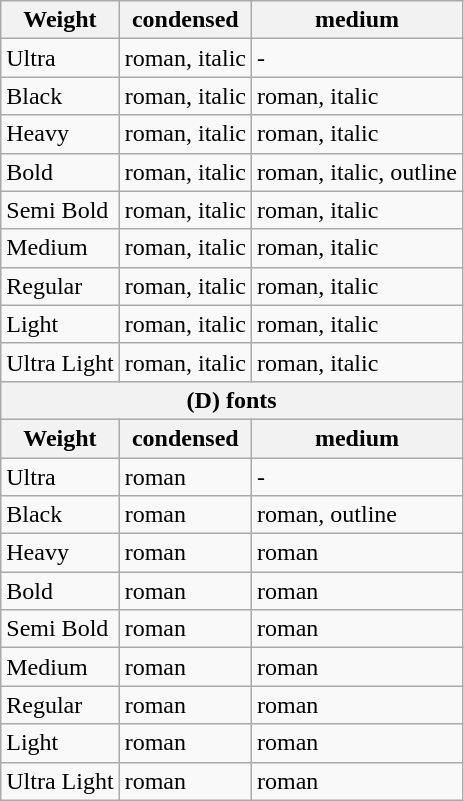<table class="wikitable">
<tr>
<th>Weight</th>
<th>condensed</th>
<th>medium</th>
</tr>
<tr>
<td>Ultra</td>
<td>roman, italic</td>
<td>-</td>
</tr>
<tr>
<td>Black</td>
<td>roman, italic</td>
<td>roman, italic</td>
</tr>
<tr>
<td>Heavy</td>
<td>roman, italic</td>
<td>roman, italic</td>
</tr>
<tr>
<td>Bold</td>
<td>roman, italic</td>
<td>roman, italic, outline</td>
</tr>
<tr>
<td>Semi Bold</td>
<td>roman, italic</td>
<td>roman, italic</td>
</tr>
<tr>
<td>Medium</td>
<td>roman, italic</td>
<td>roman, italic</td>
</tr>
<tr>
<td>Regular</td>
<td>roman, italic</td>
<td>roman, italic</td>
</tr>
<tr>
<td>Light</td>
<td>roman, italic</td>
<td>roman, italic</td>
</tr>
<tr>
<td>Ultra Light</td>
<td>roman, italic</td>
<td>roman, italic</td>
</tr>
<tr>
<th colspan=4>(D) fonts</th>
</tr>
<tr>
<th>Weight</th>
<th>condensed</th>
<th>medium</th>
</tr>
<tr>
<td>Ultra</td>
<td>roman</td>
<td>-</td>
</tr>
<tr>
<td>Black</td>
<td>roman</td>
<td>roman, outline</td>
</tr>
<tr>
<td>Heavy</td>
<td>roman</td>
<td>roman</td>
</tr>
<tr>
<td>Bold</td>
<td>roman</td>
<td>roman</td>
</tr>
<tr>
<td>Semi Bold</td>
<td>roman</td>
<td>roman</td>
</tr>
<tr>
<td>Medium</td>
<td>roman</td>
<td>roman</td>
</tr>
<tr>
<td>Regular</td>
<td>roman</td>
<td>roman</td>
</tr>
<tr>
<td>Light</td>
<td>roman</td>
<td>roman</td>
</tr>
<tr>
<td>Ultra Light</td>
<td>roman</td>
<td>roman</td>
</tr>
</table>
